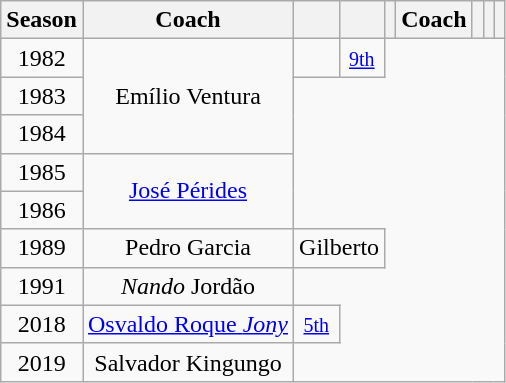<table class="wikitable" style="text-align:center;">
<tr>
<th>Season</th>
<th>Coach</th>
<th></th>
<th></th>
<th></th>
<th>Coach</th>
<th></th>
<th></th>
<th></th>
</tr>
<tr>
<td>1982</td>
<td rowspan=3> Emílio Ventura</td>
<td></td>
<td><small><a href='#'>9th</a></small></td>
</tr>
<tr>
<td>1983</td>
</tr>
<tr>
<td>1984</td>
</tr>
<tr>
<td>1985</td>
<td rowspan=2> <a href='#'>José Pérides</a></td>
</tr>
<tr>
<td>1986</td>
</tr>
<tr>
<td>1989</td>
<td> Pedro Garcia</td>
<td colspan=2> Gilberto</td>
</tr>
<tr>
<td>1991</td>
<td> <em>Nando</em> Jordão</td>
</tr>
<tr>
<td>2018</td>
<td> <a href='#'>Osvaldo Roque <em>Jony</em></a></td>
<td><small><a href='#'>5th</a></small></td>
</tr>
<tr>
<td>2019</td>
<td> Salvador Kingungo</td>
</tr>
</table>
